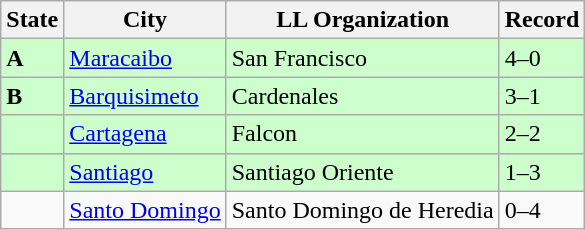<table class="wikitable">
<tr>
<th>State</th>
<th>City</th>
<th>LL Organization</th>
<th>Record</th>
</tr>
<tr bgcolor="ccffcc">
<td><strong> A</strong></td>
<td><a href='#'>Maracaibo</a></td>
<td>San Francisco</td>
<td>4–0</td>
</tr>
<tr bgcolor="ccffcc">
<td><strong> B</strong></td>
<td><a href='#'>Barquisimeto</a></td>
<td>Cardenales</td>
<td>3–1</td>
</tr>
<tr bgcolor="ccffcc">
<td><strong></strong></td>
<td><a href='#'>Cartagena</a></td>
<td>Falcon</td>
<td>2–2</td>
</tr>
<tr bgcolor="ccffcc">
<td><strong></strong></td>
<td><a href='#'>Santiago</a></td>
<td>Santiago Oriente</td>
<td>1–3</td>
</tr>
<tr>
<td><strong></strong></td>
<td><a href='#'>Santo Domingo</a></td>
<td>Santo Domingo de Heredia</td>
<td>0–4</td>
</tr>
</table>
